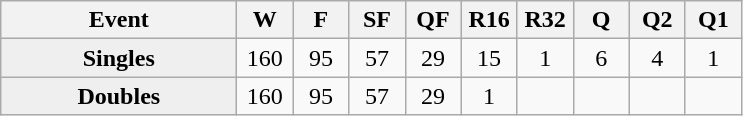<table class="wikitable" style=text-align:center;>
<tr>
<th width=150>Event</th>
<th width=30>W</th>
<th width=30>F</th>
<th width=30>SF</th>
<th width=30>QF</th>
<th width=30>R16</th>
<th width=30>R32</th>
<th width=30>Q</th>
<th width=30>Q2</th>
<th width=30>Q1</th>
</tr>
<tr>
<td style="background:#efefef"><strong>Singles</strong></td>
<td align=center>160</td>
<td>95</td>
<td>57</td>
<td>29</td>
<td>15</td>
<td>1</td>
<td>6</td>
<td>4</td>
<td>1</td>
</tr>
<tr>
<td style="background:#efefef"><strong>Doubles</strong></td>
<td align=center>160</td>
<td>95</td>
<td>57</td>
<td>29</td>
<td>1</td>
<td></td>
<td></td>
<td></td>
<td></td>
</tr>
</table>
